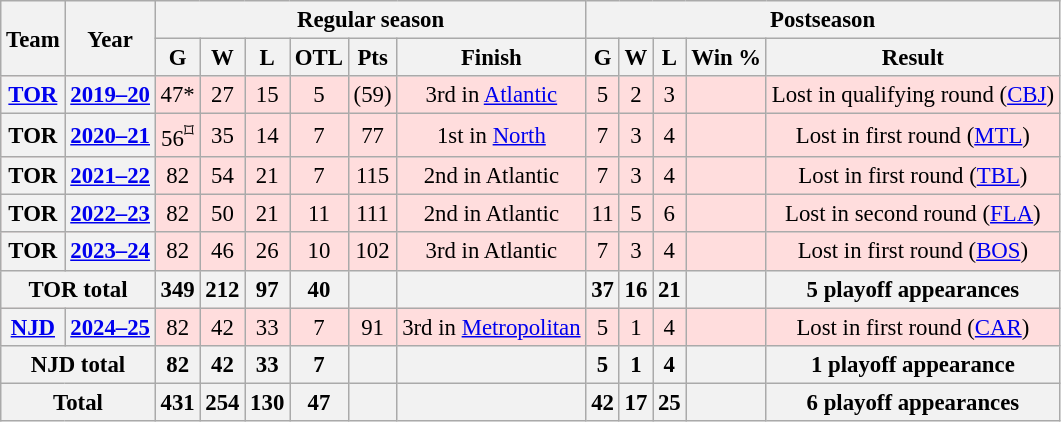<table class="wikitable" style="font-size: 95%; text-align:center;">
<tr>
<th rowspan="2">Team</th>
<th rowspan="2">Year</th>
<th colspan="6">Regular season</th>
<th colspan="5">Postseason</th>
</tr>
<tr>
<th>G</th>
<th>W</th>
<th>L</th>
<th>OTL</th>
<th>Pts</th>
<th>Finish</th>
<th>G</th>
<th>W</th>
<th>L</th>
<th>Win %</th>
<th>Result</th>
</tr>
<tr style="background:#fdd;">
<th><a href='#'>TOR</a></th>
<th><a href='#'>2019–20</a></th>
<td>47*</td>
<td>27</td>
<td>15</td>
<td>5</td>
<td>(59)</td>
<td>3rd in <a href='#'>Atlantic</a></td>
<td>5</td>
<td>2</td>
<td>3</td>
<td></td>
<td>Lost in qualifying round (<a href='#'>CBJ</a>)</td>
</tr>
<tr style="background:#fdd;">
<th>TOR</th>
<th><a href='#'>2020–21</a></th>
<td>56<sup>⌑</sup></td>
<td>35</td>
<td>14</td>
<td>7</td>
<td>77</td>
<td>1st in <a href='#'>North</a></td>
<td>7</td>
<td>3</td>
<td>4</td>
<td></td>
<td>Lost in first round (<a href='#'>MTL</a>)</td>
</tr>
<tr style="background:#fdd;">
<th>TOR</th>
<th><a href='#'>2021–22</a></th>
<td>82</td>
<td>54</td>
<td>21</td>
<td>7</td>
<td>115</td>
<td>2nd in Atlantic</td>
<td>7</td>
<td>3</td>
<td>4</td>
<td></td>
<td>Lost in first round (<a href='#'>TBL</a>)</td>
</tr>
<tr style="background:#fdd;">
<th>TOR</th>
<th><a href='#'>2022–23</a></th>
<td>82</td>
<td>50</td>
<td>21</td>
<td>11</td>
<td>111</td>
<td>2nd in Atlantic</td>
<td>11</td>
<td>5</td>
<td>6</td>
<td></td>
<td>Lost in second round (<a href='#'>FLA</a>)</td>
</tr>
<tr style="background:#fdd;">
<th>TOR</th>
<th><a href='#'>2023–24</a></th>
<td>82</td>
<td>46</td>
<td>26</td>
<td>10</td>
<td>102</td>
<td>3rd in Atlantic</td>
<td>7</td>
<td>3</td>
<td>4</td>
<td></td>
<td>Lost in first round (<a href='#'>BOS</a>)</td>
</tr>
<tr>
<th colspan="2">TOR total</th>
<th>349</th>
<th>212</th>
<th>97</th>
<th>40</th>
<th> </th>
<th> </th>
<th>37</th>
<th>16</th>
<th>21</th>
<th></th>
<th>5 playoff appearances</th>
</tr>
<tr style="background:#fdd;">
<th><a href='#'>NJD</a></th>
<th><a href='#'>2024–25</a></th>
<td>82</td>
<td>42</td>
<td>33</td>
<td>7</td>
<td>91</td>
<td>3rd in <a href='#'>Metropolitan</a></td>
<td>5</td>
<td>1</td>
<td>4</td>
<td></td>
<td>Lost in first round (<a href='#'>CAR</a>)</td>
</tr>
<tr>
<th colspan="2">NJD total</th>
<th>82</th>
<th>42</th>
<th>33</th>
<th>7</th>
<th> </th>
<th> </th>
<th>5</th>
<th>1</th>
<th>4</th>
<th></th>
<th>1 playoff appearance</th>
</tr>
<tr>
<th colspan="2">Total</th>
<th>431</th>
<th>254</th>
<th>130</th>
<th>47</th>
<th> </th>
<th> </th>
<th>42</th>
<th>17</th>
<th>25</th>
<th></th>
<th>6 playoff appearances</th>
</tr>
</table>
